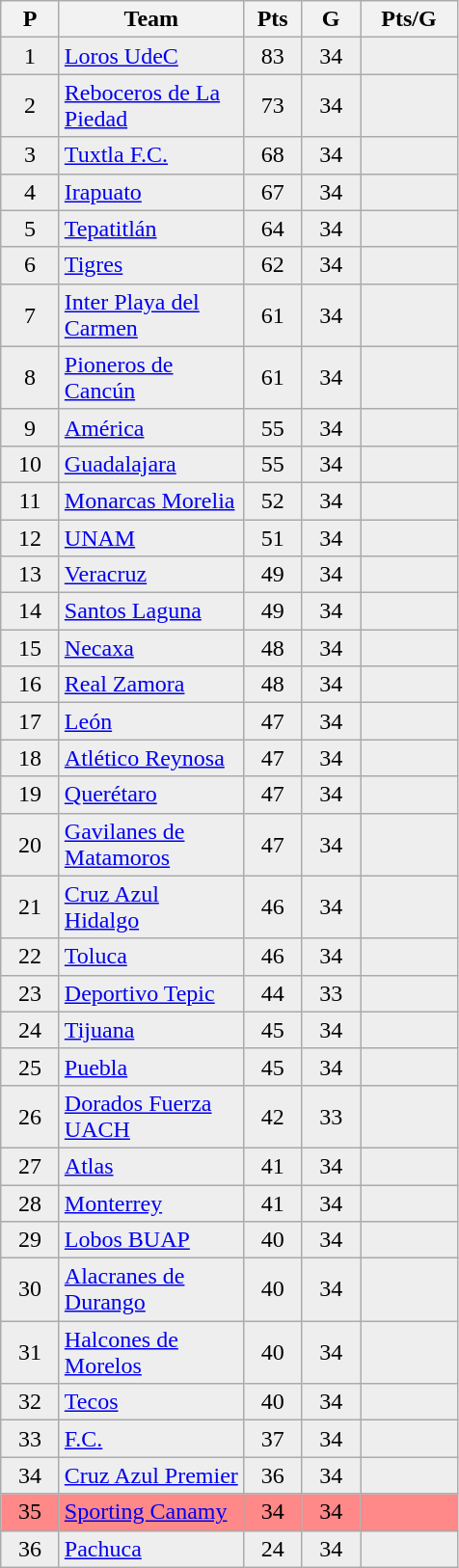<table class="wikitable" style="text-align: center;">
<tr>
<th width=33>P</th>
<th width=120>Team</th>
<th width=33>Pts</th>
<th width=33>G</th>
<th width=60>Pts/G</th>
</tr>
<tr bgcolor=#EEEEEE>
<td>1</td>
<td align=left><a href='#'>Loros UdeC</a></td>
<td>83</td>
<td>34</td>
<td><strong></strong></td>
</tr>
<tr bgcolor=#EEEEEE>
<td>2</td>
<td align=left><a href='#'>Reboceros de La Piedad</a></td>
<td>73</td>
<td>34</td>
<td><strong></strong></td>
</tr>
<tr bgcolor=#EEEEEE>
<td>3</td>
<td align=left><a href='#'>Tuxtla F.C.</a></td>
<td>68</td>
<td>34</td>
<td><strong></strong></td>
</tr>
<tr bgcolor=#EEEEEE>
<td>4</td>
<td align=left><a href='#'>Irapuato</a></td>
<td>67</td>
<td>34</td>
<td><strong></strong></td>
</tr>
<tr bgcolor=#EEEEEE>
<td>5</td>
<td align=left><a href='#'>Tepatitlán</a></td>
<td>64</td>
<td>34</td>
<td><strong></strong></td>
</tr>
<tr bgcolor=#EEEEEE>
<td>6</td>
<td align=left><a href='#'>Tigres</a></td>
<td>62</td>
<td>34</td>
<td><strong></strong></td>
</tr>
<tr bgcolor=#EEEEEE>
<td>7</td>
<td align=left><a href='#'>Inter Playa del Carmen</a></td>
<td>61</td>
<td>34</td>
<td><strong></strong></td>
</tr>
<tr bgcolor=#EEEEEE>
<td>8</td>
<td align=left><a href='#'>Pioneros de Cancún</a></td>
<td>61</td>
<td>34</td>
<td><strong></strong></td>
</tr>
<tr bgcolor=#EEEEEE>
<td>9</td>
<td align=left><a href='#'>América</a></td>
<td>55</td>
<td>34</td>
<td><strong></strong></td>
</tr>
<tr bgcolor=#EEEEEE>
<td>10</td>
<td align=left><a href='#'>Guadalajara</a></td>
<td>55</td>
<td>34</td>
<td><strong></strong></td>
</tr>
<tr bgcolor=#EEEEEE>
<td>11</td>
<td align=left><a href='#'>Monarcas Morelia</a></td>
<td>52</td>
<td>34</td>
<td><strong></strong></td>
</tr>
<tr bgcolor=#EEEEEE>
<td>12</td>
<td align=left><a href='#'>UNAM</a></td>
<td>51</td>
<td>34</td>
<td><strong></strong></td>
</tr>
<tr bgcolor=#EEEEEE>
<td>13</td>
<td align=left><a href='#'>Veracruz</a></td>
<td>49</td>
<td>34</td>
<td><strong></strong></td>
</tr>
<tr bgcolor=#EEEEEE>
<td>14</td>
<td align=left><a href='#'>Santos Laguna</a></td>
<td>49</td>
<td>34</td>
<td><strong></strong></td>
</tr>
<tr bgcolor=#EEEEEE>
<td>15</td>
<td align=left><a href='#'>Necaxa</a></td>
<td>48</td>
<td>34</td>
<td><strong></strong></td>
</tr>
<tr bgcolor=#EEEEEE>
<td>16</td>
<td align=left><a href='#'>Real Zamora</a></td>
<td>48</td>
<td>34</td>
<td><strong></strong></td>
</tr>
<tr bgcolor=#EEEEEE>
<td>17</td>
<td align=left><a href='#'>León</a></td>
<td>47</td>
<td>34</td>
<td><strong></strong></td>
</tr>
<tr bgcolor=#EEEEEE>
<td>18</td>
<td align=left><a href='#'>Atlético Reynosa</a></td>
<td>47</td>
<td>34</td>
<td><strong></strong></td>
</tr>
<tr bgcolor=#EEEEEE>
<td>19</td>
<td align=left><a href='#'>Querétaro</a></td>
<td>47</td>
<td>34</td>
<td><strong></strong></td>
</tr>
<tr bgcolor=#EEEEEE>
<td>20</td>
<td align=left><a href='#'>Gavilanes de Matamoros</a></td>
<td>47</td>
<td>34</td>
<td><strong></strong></td>
</tr>
<tr bgcolor=#EEEEEE>
<td>21</td>
<td align=left><a href='#'>Cruz Azul Hidalgo</a></td>
<td>46</td>
<td>34</td>
<td><strong></strong></td>
</tr>
<tr bgcolor=#EEEEEE>
<td>22</td>
<td align=left><a href='#'>Toluca</a></td>
<td>46</td>
<td>34</td>
<td><strong></strong></td>
</tr>
<tr bgcolor=#EEEEEE>
<td>23</td>
<td align=left><a href='#'>Deportivo Tepic</a></td>
<td>44</td>
<td>33</td>
<td><strong></strong></td>
</tr>
<tr bgcolor=#EEEEEE>
<td>24</td>
<td align=left><a href='#'>Tijuana</a></td>
<td>45</td>
<td>34</td>
<td><strong></strong></td>
</tr>
<tr bgcolor=#EEEEEE>
<td>25</td>
<td align=left><a href='#'>Puebla</a></td>
<td>45</td>
<td>34</td>
<td><strong></strong></td>
</tr>
<tr bgcolor=#EEEEEE>
<td>26</td>
<td align=left><a href='#'>Dorados Fuerza UACH</a></td>
<td>42</td>
<td>33</td>
<td><strong></strong></td>
</tr>
<tr bgcolor=#EEEEEE>
<td>27</td>
<td align=left><a href='#'>Atlas</a></td>
<td>41</td>
<td>34</td>
<td><strong></strong></td>
</tr>
<tr bgcolor=#EEEEEE>
<td>28</td>
<td align=left><a href='#'>Monterrey</a></td>
<td>41</td>
<td>34</td>
<td><strong></strong></td>
</tr>
<tr bgcolor=#EEEEEE>
<td>29</td>
<td align=left><a href='#'>Lobos BUAP</a></td>
<td>40</td>
<td>34</td>
<td><strong></strong></td>
</tr>
<tr bgcolor=#EEEEEE>
<td>30</td>
<td align=left><a href='#'>Alacranes de Durango</a></td>
<td>40</td>
<td>34</td>
<td><strong></strong></td>
</tr>
<tr bgcolor=#EEEEEE>
<td>31</td>
<td align=left><a href='#'>Halcones de Morelos</a></td>
<td>40</td>
<td>34</td>
<td><strong></strong></td>
</tr>
<tr bgcolor=#EEEEEE>
<td>32</td>
<td align=left><a href='#'>Tecos</a></td>
<td>40</td>
<td>34</td>
<td><strong></strong></td>
</tr>
<tr bgcolor=#EEEEEE>
<td>33</td>
<td align=left><a href='#'>F.C.</a></td>
<td>37</td>
<td>34</td>
<td><strong></strong></td>
</tr>
<tr bgcolor=#EEEEEE>
<td>34</td>
<td align=left><a href='#'>Cruz Azul Premier</a></td>
<td>36</td>
<td>34</td>
<td><strong></strong></td>
</tr>
<tr bgcolor=#FF8888>
<td>35</td>
<td align=left><a href='#'>Sporting Canamy</a></td>
<td>34</td>
<td>34</td>
<td><strong></strong></td>
</tr>
<tr bgcolor=#EEEEEE>
<td>36</td>
<td align=left><a href='#'>Pachuca</a></td>
<td>24</td>
<td>34</td>
<td><strong></strong></td>
</tr>
</table>
